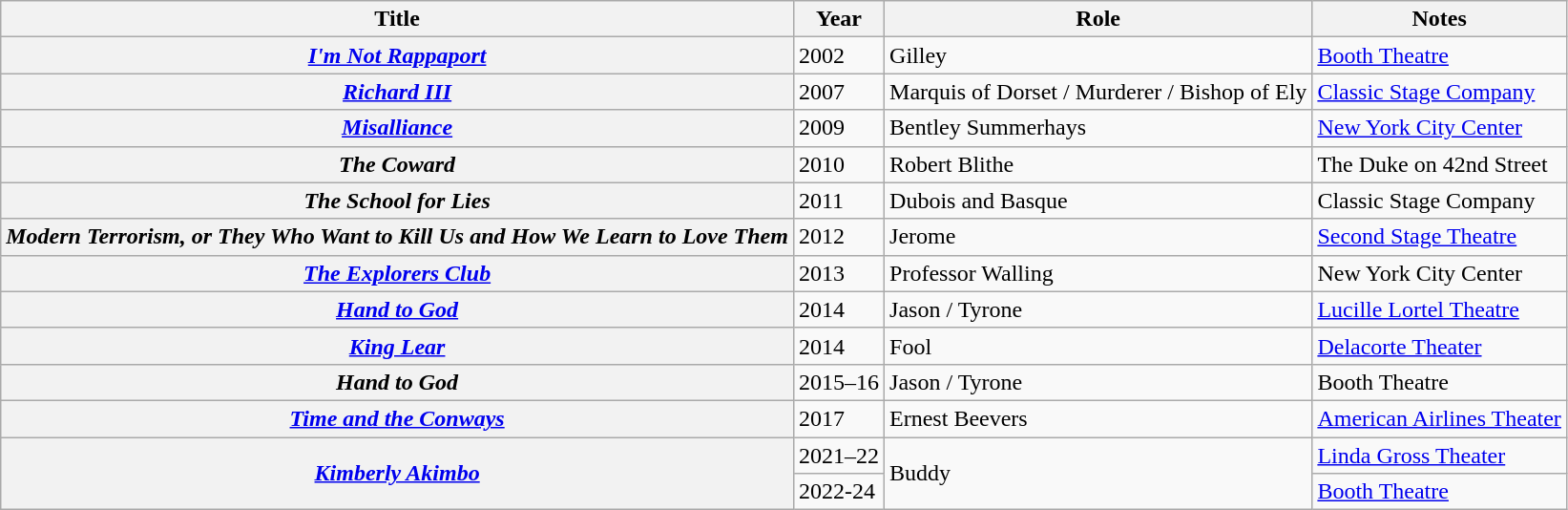<table class="wikitable sortable plainrowheaders" style="text-align: left;">
<tr>
<th scope="col">Title</th>
<th scope="col">Year</th>
<th scope="col">Role</th>
<th class="unsortable">Notes</th>
</tr>
<tr>
<th scope="row"><em><a href='#'>I'm Not Rappaport</a></em></th>
<td>2002</td>
<td>Gilley</td>
<td><a href='#'>Booth Theatre</a></td>
</tr>
<tr>
<th scope="row"><em><a href='#'>Richard III</a></em></th>
<td>2007</td>
<td>Marquis of Dorset / Murderer / Bishop of Ely</td>
<td><a href='#'>Classic Stage Company</a></td>
</tr>
<tr>
<th scope="row"><em><a href='#'>Misalliance</a></em></th>
<td>2009</td>
<td>Bentley Summerhays</td>
<td><a href='#'>New York City Center</a></td>
</tr>
<tr>
<th scope="row"><em>The Coward</em></th>
<td>2010</td>
<td>Robert Blithe</td>
<td>The Duke on 42nd Street</td>
</tr>
<tr>
<th scope="row"><em>The School for Lies</em></th>
<td>2011</td>
<td>Dubois and Basque</td>
<td>Classic Stage Company</td>
</tr>
<tr>
<th scope="row"><em>Modern Terrorism, or They Who Want to Kill Us and How We Learn to Love Them</em></th>
<td>2012</td>
<td>Jerome</td>
<td><a href='#'>Second Stage Theatre</a></td>
</tr>
<tr>
<th scope="row"><em><a href='#'>The Explorers Club</a></em></th>
<td>2013</td>
<td>Professor Walling</td>
<td>New York City Center</td>
</tr>
<tr>
<th scope="row"><em><a href='#'>Hand to God</a></em></th>
<td>2014</td>
<td>Jason / Tyrone</td>
<td><a href='#'>Lucille Lortel Theatre</a></td>
</tr>
<tr>
<th scope="row"><em><a href='#'>King Lear</a></em></th>
<td>2014</td>
<td>Fool</td>
<td><a href='#'>Delacorte Theater</a></td>
</tr>
<tr>
<th scope="row"><em>Hand to God</em></th>
<td>2015–16</td>
<td>Jason / Tyrone</td>
<td>Booth Theatre</td>
</tr>
<tr>
<th scope="row"><em><a href='#'>Time and the Conways</a></em></th>
<td>2017</td>
<td>Ernest Beevers</td>
<td><a href='#'>American Airlines Theater</a></td>
</tr>
<tr>
<th scope="row" rowspan="2"><em><a href='#'>Kimberly Akimbo</a></em></th>
<td>2021–22</td>
<td rowspan="2">Buddy</td>
<td><a href='#'>Linda Gross Theater</a></td>
</tr>
<tr>
<td>2022-24</td>
<td><a href='#'>Booth Theatre</a></td>
</tr>
</table>
